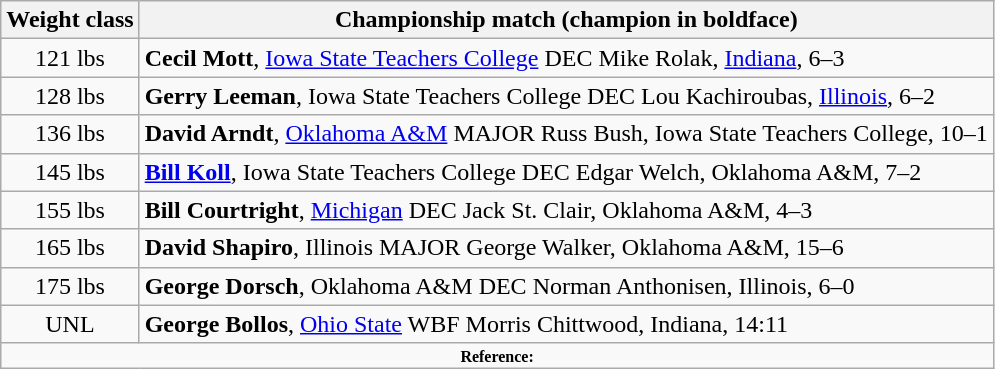<table class="wikitable" style="text-align:center">
<tr>
<th>Weight class</th>
<th>Championship match (champion in boldface)</th>
</tr>
<tr>
<td>121 lbs</td>
<td align=left><strong>Cecil Mott</strong>, <a href='#'>Iowa State Teachers College</a> DEC Mike Rolak, <a href='#'>Indiana</a>, 6–3</td>
</tr>
<tr>
<td>128 lbs</td>
<td align=left><strong>Gerry Leeman</strong>, Iowa State Teachers College DEC Lou Kachiroubas, <a href='#'>Illinois</a>, 6–2</td>
</tr>
<tr>
<td>136 lbs</td>
<td align=left><strong>David Arndt</strong>, <a href='#'>Oklahoma A&M</a> MAJOR Russ Bush, Iowa State Teachers College, 10–1</td>
</tr>
<tr>
<td>145 lbs</td>
<td align=left><strong><a href='#'>Bill Koll</a></strong>, Iowa State Teachers College DEC Edgar Welch, Oklahoma A&M, 7–2</td>
</tr>
<tr>
<td>155 lbs</td>
<td align=left><strong>Bill Courtright</strong>, <a href='#'>Michigan</a> DEC Jack St. Clair, Oklahoma A&M, 4–3</td>
</tr>
<tr>
<td>165 lbs</td>
<td align=left><strong>David Shapiro</strong>, Illinois MAJOR George Walker, Oklahoma A&M, 15–6</td>
</tr>
<tr>
<td>175 lbs</td>
<td align=left><strong>George Dorsch</strong>, Oklahoma A&M DEC Norman Anthonisen, Illinois, 6–0</td>
</tr>
<tr>
<td>UNL</td>
<td align="left"><strong>George Bollos</strong>, <a href='#'>Ohio State</a> WBF Morris Chittwood, Indiana, 14:11</td>
</tr>
<tr>
<td colspan="2"  style="font-size:8pt; text-align:center;"><strong>Reference:</strong></td>
</tr>
</table>
